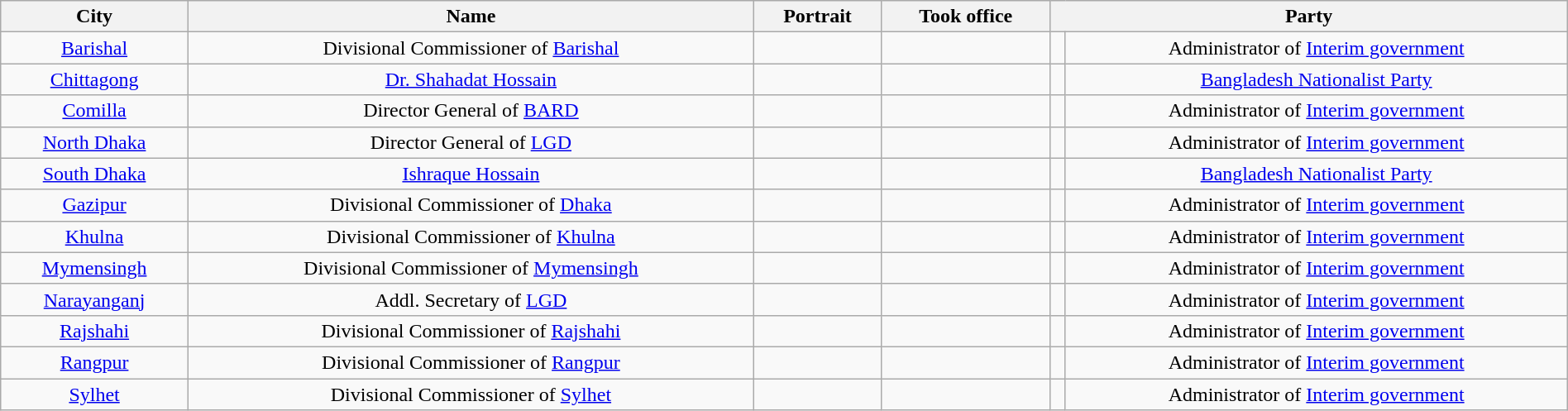<table class="wikitable sortable" style="text-align:center; width:100%">
<tr>
<th scope=col>City</th>
<th scope=col>Name</th>
<th scope=col class=unsortable>Portrait</th>
<th scope=col>Took office<br></th>
<th colspan="2">Party</th>
</tr>
<tr>
<td><a href='#'>Barishal</a></td>
<td>Divisional Commissioner of <a href='#'>Barishal</a></td>
<td></td>
<td></td>
<td></td>
<td>Administrator of <a href='#'>Interim government</a></td>
</tr>
<tr>
<td><a href='#'>Chittagong</a></td>
<td><a href='#'>Dr. Shahadat Hossain</a></td>
<td></td>
<td></td>
<td></td>
<td><a href='#'>Bangladesh Nationalist Party</a></td>
</tr>
<tr>
<td><a href='#'>Comilla</a></td>
<td>Director General of <a href='#'>BARD</a></td>
<td></td>
<td></td>
<td></td>
<td>Administrator of <a href='#'>Interim government</a></td>
</tr>
<tr>
<td><a href='#'>North Dhaka</a></td>
<td>Director General of <a href='#'>LGD</a></td>
<td></td>
<td></td>
<td></td>
<td>Administrator of <a href='#'>Interim government</a></td>
</tr>
<tr>
<td><a href='#'>South Dhaka</a></td>
<td><a href='#'>Ishraque Hossain</a></td>
<td></td>
<td></td>
<td></td>
<td><a href='#'>Bangladesh Nationalist Party</a></td>
</tr>
<tr>
<td><a href='#'>Gazipur</a></td>
<td>Divisional Commissioner of <a href='#'>Dhaka</a></td>
<td></td>
<td></td>
<td></td>
<td>Administrator of <a href='#'>Interim government</a></td>
</tr>
<tr>
<td><a href='#'>Khulna</a></td>
<td>Divisional Commissioner of <a href='#'>Khulna</a></td>
<td></td>
<td></td>
<td></td>
<td>Administrator of <a href='#'>Interim government</a></td>
</tr>
<tr>
<td><a href='#'>Mymensingh</a></td>
<td>Divisional Commissioner of <a href='#'>Mymensingh</a></td>
<td></td>
<td></td>
<td></td>
<td>Administrator of <a href='#'>Interim government</a></td>
</tr>
<tr>
<td><a href='#'>Narayanganj</a></td>
<td>Addl. Secretary of <a href='#'>LGD</a></td>
<td></td>
<td></td>
<td></td>
<td>Administrator of <a href='#'>Interim government</a></td>
</tr>
<tr>
<td><a href='#'>Rajshahi</a></td>
<td>Divisional Commissioner of <a href='#'>Rajshahi</a></td>
<td></td>
<td></td>
<td></td>
<td>Administrator of <a href='#'>Interim government</a></td>
</tr>
<tr>
<td><a href='#'>Rangpur</a></td>
<td>Divisional Commissioner of <a href='#'>Rangpur</a></td>
<td></td>
<td></td>
<td></td>
<td>Administrator of <a href='#'>Interim government</a></td>
</tr>
<tr>
<td><a href='#'>Sylhet</a></td>
<td>Divisional Commissioner of <a href='#'>Sylhet</a></td>
<td></td>
<td></td>
<td></td>
<td>Administrator of <a href='#'>Interim government</a></td>
</tr>
</table>
